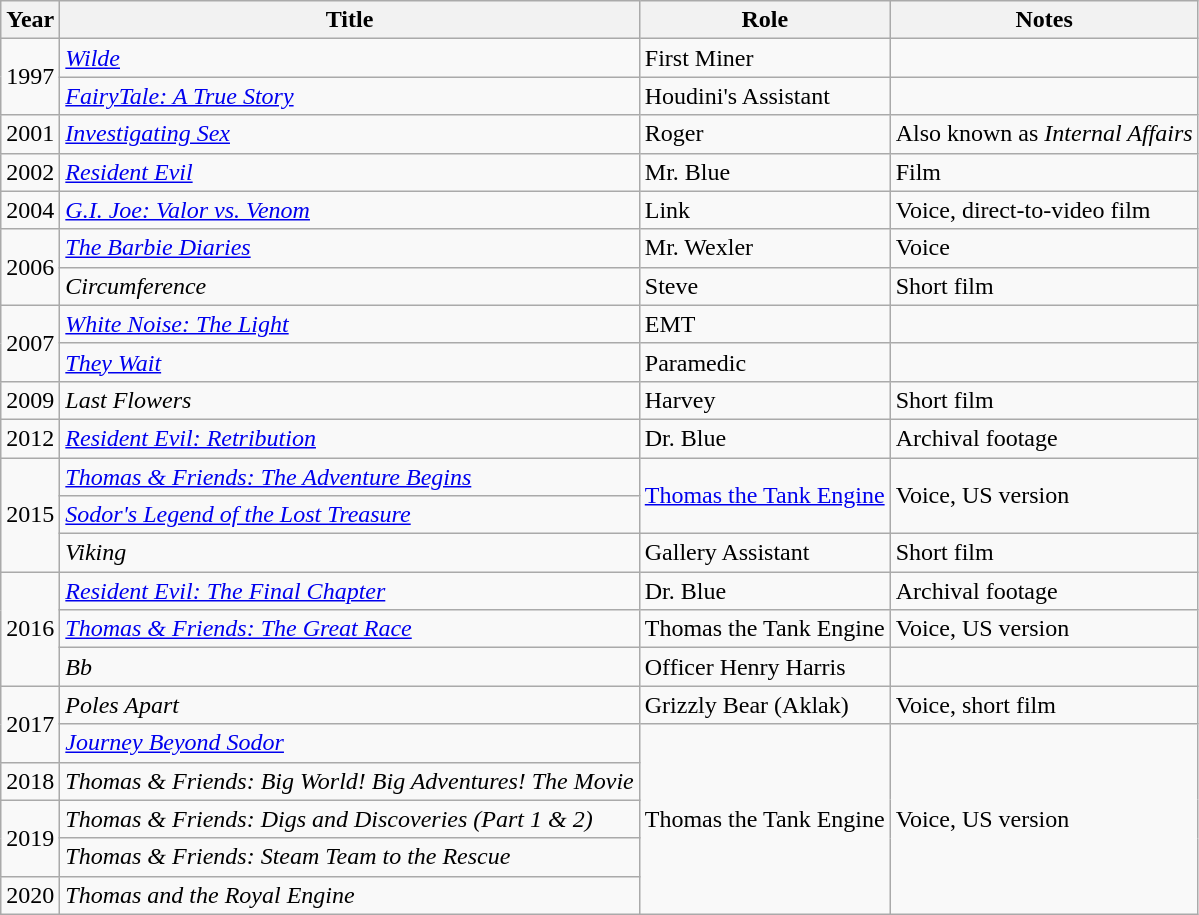<table class="wikitable sortable">
<tr>
<th>Year</th>
<th>Title</th>
<th>Role</th>
<th class="unsortable">Notes</th>
</tr>
<tr>
<td rowspan="2">1997</td>
<td><em><a href='#'>Wilde</a></em></td>
<td>First Miner</td>
<td></td>
</tr>
<tr>
<td><em><a href='#'>FairyTale: A True Story</a></em></td>
<td>Houdini's Assistant</td>
<td></td>
</tr>
<tr>
<td>2001</td>
<td><em><a href='#'>Investigating Sex</a></em></td>
<td>Roger</td>
<td>Also known as <em>Internal Affairs</em></td>
</tr>
<tr>
<td>2002</td>
<td><em><a href='#'>Resident Evil</a></em></td>
<td>Mr. Blue</td>
<td>Film</td>
</tr>
<tr>
<td>2004</td>
<td><em><a href='#'>G.I. Joe: Valor vs. Venom</a></em></td>
<td>Link</td>
<td>Voice, direct-to-video film</td>
</tr>
<tr>
<td rowspan="2">2006</td>
<td data-sort-value="Barbie Diaries, The"><em><a href='#'>The Barbie Diaries</a></em></td>
<td>Mr. Wexler</td>
<td>Voice</td>
</tr>
<tr>
<td><em>Circumference</em></td>
<td>Steve</td>
<td>Short film</td>
</tr>
<tr>
<td rowspan="2">2007</td>
<td><em><a href='#'>White Noise: The Light</a></em></td>
<td>EMT</td>
<td></td>
</tr>
<tr>
<td><em><a href='#'>They Wait</a></em></td>
<td>Paramedic</td>
<td></td>
</tr>
<tr>
<td>2009</td>
<td><em>Last Flowers</em></td>
<td>Harvey</td>
<td>Short film</td>
</tr>
<tr>
<td>2012</td>
<td><em><a href='#'>Resident Evil: Retribution</a></em></td>
<td>Dr. Blue</td>
<td>Archival footage</td>
</tr>
<tr>
<td rowspan = "3">2015</td>
<td><em><a href='#'>Thomas & Friends: The Adventure Begins</a></em></td>
<td rowspan = "2"><a href='#'>Thomas the Tank Engine</a></td>
<td rowspan="2">Voice, US version</td>
</tr>
<tr>
<td><em><a href='#'>Sodor's Legend of the Lost Treasure</a></em></td>
</tr>
<tr>
<td><em>Viking</em></td>
<td>Gallery Assistant</td>
<td>Short film</td>
</tr>
<tr>
<td rowspan="3">2016</td>
<td><em><a href='#'>Resident Evil: The Final Chapter</a></em></td>
<td>Dr. Blue</td>
<td>Archival footage</td>
</tr>
<tr>
<td><em><a href='#'>Thomas & Friends: The Great Race</a></em></td>
<td>Thomas the Tank Engine</td>
<td>Voice, US version</td>
</tr>
<tr>
<td><em>Bb</em></td>
<td>Officer Henry Harris</td>
<td></td>
</tr>
<tr>
<td rowspan="2">2017</td>
<td><em>Poles Apart</em></td>
<td>Grizzly Bear (Aklak)</td>
<td>Voice, short film</td>
</tr>
<tr>
<td><em><a href='#'>Journey Beyond Sodor</a></em></td>
<td rowspan="5">Thomas the Tank Engine</td>
<td rowspan="5">Voice, US version</td>
</tr>
<tr>
<td>2018</td>
<td><em>Thomas & Friends: Big World! Big Adventures! The Movie</em></td>
</tr>
<tr>
<td rowspan = "2">2019</td>
<td><em>Thomas & Friends: Digs and Discoveries (Part 1 & 2)</em></td>
</tr>
<tr>
<td><em>Thomas & Friends: Steam Team to the Rescue</em></td>
</tr>
<tr>
<td>2020</td>
<td><em>Thomas and the Royal Engine</em></td>
</tr>
</table>
